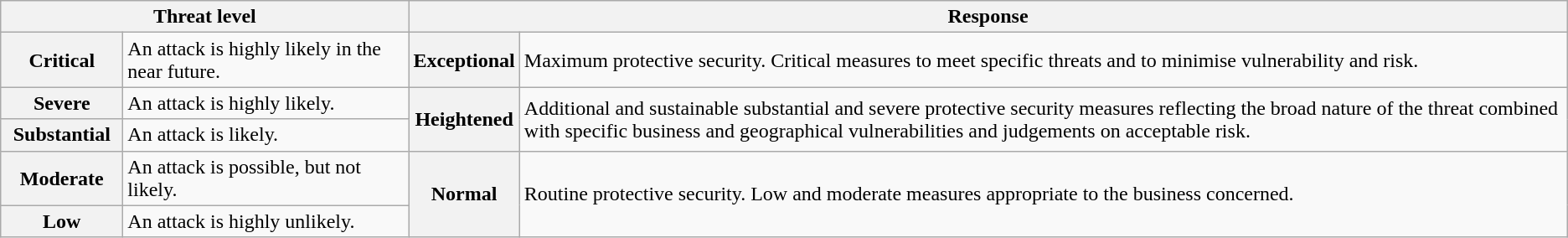<table class="wikitable">
<tr>
<th colspan="2">Threat level</th>
<th colspan="2">Response</th>
</tr>
<tr>
<th width=90>Critical</th>
<td width=220>An attack is highly likely in the near future.</td>
<th>Exceptional</th>
<td>Maximum protective security. Critical measures to meet specific threats and to minimise vulnerability and risk.</td>
</tr>
<tr>
<th>Severe</th>
<td>An attack is highly likely.</td>
<th rowspan="2">Heightened</th>
<td rowspan="2">Additional and sustainable substantial and severe protective security measures reflecting the broad nature of the threat combined with specific business and geographical vulnerabilities and judgements on acceptable risk.</td>
</tr>
<tr>
<th>Substantial</th>
<td>An attack is likely.</td>
</tr>
<tr>
<th>Moderate</th>
<td>An attack is possible, but not likely.</td>
<th rowspan="2">Normal</th>
<td rowspan="2">Routine protective security. Low and moderate measures appropriate to the business concerned.</td>
</tr>
<tr>
<th>Low</th>
<td>An attack is highly unlikely.</td>
</tr>
</table>
